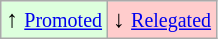<table class="wikitable" align="center">
<tr>
<td bgcolor="#ddffdd">↑ <small><a href='#'>Promoted</a></small></td>
<td bgcolor="#ffcccc">↓ <small><a href='#'>Relegated</a></small></td>
</tr>
</table>
